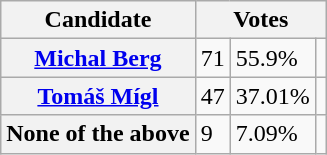<table class="wikitable">
<tr>
<th>Candidate</th>
<th colspan=3>Votes</th>
</tr>
<tr>
<th><a href='#'>Michal Berg</a></th>
<td>71</td>
<td>55.9%</td>
<td></td>
</tr>
<tr>
<th><a href='#'>Tomáš Mígl</a></th>
<td>47</td>
<td>37.01%</td>
<td></td>
</tr>
<tr>
<th>None of the above</th>
<td>9</td>
<td>7.09%</td>
<td></td>
</tr>
</table>
